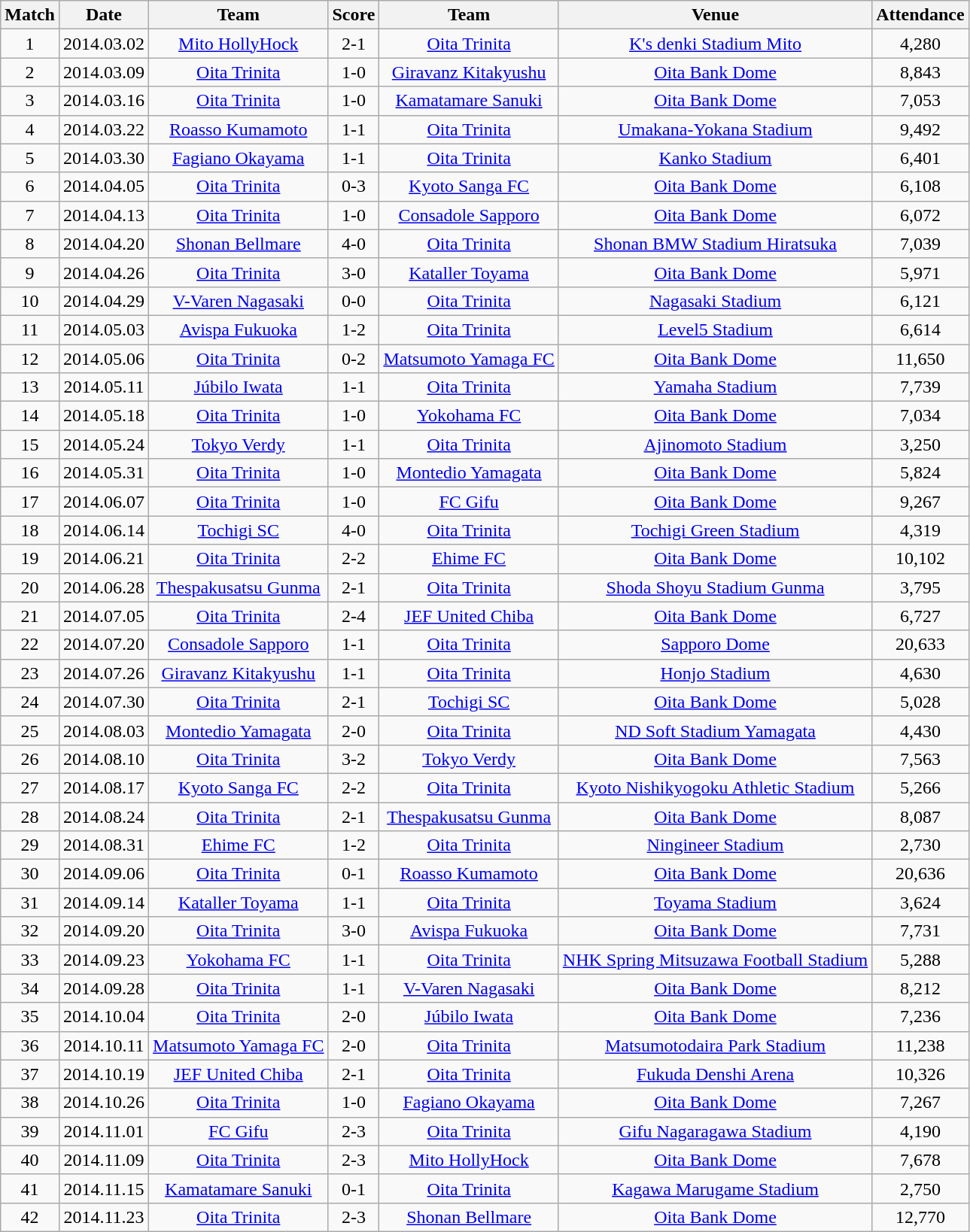<table class="wikitable" style="text-align:center;">
<tr>
<th>Match</th>
<th>Date</th>
<th>Team</th>
<th>Score</th>
<th>Team</th>
<th>Venue</th>
<th>Attendance</th>
</tr>
<tr>
<td>1</td>
<td>2014.03.02</td>
<td><a href='#'>Mito HollyHock</a></td>
<td>2-1</td>
<td><a href='#'>Oita Trinita</a></td>
<td><a href='#'>K's denki Stadium Mito</a></td>
<td>4,280</td>
</tr>
<tr>
<td>2</td>
<td>2014.03.09</td>
<td><a href='#'>Oita Trinita</a></td>
<td>1-0</td>
<td><a href='#'>Giravanz Kitakyushu</a></td>
<td><a href='#'>Oita Bank Dome</a></td>
<td>8,843</td>
</tr>
<tr>
<td>3</td>
<td>2014.03.16</td>
<td><a href='#'>Oita Trinita</a></td>
<td>1-0</td>
<td><a href='#'>Kamatamare Sanuki</a></td>
<td><a href='#'>Oita Bank Dome</a></td>
<td>7,053</td>
</tr>
<tr>
<td>4</td>
<td>2014.03.22</td>
<td><a href='#'>Roasso Kumamoto</a></td>
<td>1-1</td>
<td><a href='#'>Oita Trinita</a></td>
<td><a href='#'>Umakana-Yokana Stadium</a></td>
<td>9,492</td>
</tr>
<tr>
<td>5</td>
<td>2014.03.30</td>
<td><a href='#'>Fagiano Okayama</a></td>
<td>1-1</td>
<td><a href='#'>Oita Trinita</a></td>
<td><a href='#'>Kanko Stadium</a></td>
<td>6,401</td>
</tr>
<tr>
<td>6</td>
<td>2014.04.05</td>
<td><a href='#'>Oita Trinita</a></td>
<td>0-3</td>
<td><a href='#'>Kyoto Sanga FC</a></td>
<td><a href='#'>Oita Bank Dome</a></td>
<td>6,108</td>
</tr>
<tr>
<td>7</td>
<td>2014.04.13</td>
<td><a href='#'>Oita Trinita</a></td>
<td>1-0</td>
<td><a href='#'>Consadole Sapporo</a></td>
<td><a href='#'>Oita Bank Dome</a></td>
<td>6,072</td>
</tr>
<tr>
<td>8</td>
<td>2014.04.20</td>
<td><a href='#'>Shonan Bellmare</a></td>
<td>4-0</td>
<td><a href='#'>Oita Trinita</a></td>
<td><a href='#'>Shonan BMW Stadium Hiratsuka</a></td>
<td>7,039</td>
</tr>
<tr>
<td>9</td>
<td>2014.04.26</td>
<td><a href='#'>Oita Trinita</a></td>
<td>3-0</td>
<td><a href='#'>Kataller Toyama</a></td>
<td><a href='#'>Oita Bank Dome</a></td>
<td>5,971</td>
</tr>
<tr>
<td>10</td>
<td>2014.04.29</td>
<td><a href='#'>V-Varen Nagasaki</a></td>
<td>0-0</td>
<td><a href='#'>Oita Trinita</a></td>
<td><a href='#'>Nagasaki Stadium</a></td>
<td>6,121</td>
</tr>
<tr>
<td>11</td>
<td>2014.05.03</td>
<td><a href='#'>Avispa Fukuoka</a></td>
<td>1-2</td>
<td><a href='#'>Oita Trinita</a></td>
<td><a href='#'>Level5 Stadium</a></td>
<td>6,614</td>
</tr>
<tr>
<td>12</td>
<td>2014.05.06</td>
<td><a href='#'>Oita Trinita</a></td>
<td>0-2</td>
<td><a href='#'>Matsumoto Yamaga FC</a></td>
<td><a href='#'>Oita Bank Dome</a></td>
<td>11,650</td>
</tr>
<tr>
<td>13</td>
<td>2014.05.11</td>
<td><a href='#'>Júbilo Iwata</a></td>
<td>1-1</td>
<td><a href='#'>Oita Trinita</a></td>
<td><a href='#'>Yamaha Stadium</a></td>
<td>7,739</td>
</tr>
<tr>
<td>14</td>
<td>2014.05.18</td>
<td><a href='#'>Oita Trinita</a></td>
<td>1-0</td>
<td><a href='#'>Yokohama FC</a></td>
<td><a href='#'>Oita Bank Dome</a></td>
<td>7,034</td>
</tr>
<tr>
<td>15</td>
<td>2014.05.24</td>
<td><a href='#'>Tokyo Verdy</a></td>
<td>1-1</td>
<td><a href='#'>Oita Trinita</a></td>
<td><a href='#'>Ajinomoto Stadium</a></td>
<td>3,250</td>
</tr>
<tr>
<td>16</td>
<td>2014.05.31</td>
<td><a href='#'>Oita Trinita</a></td>
<td>1-0</td>
<td><a href='#'>Montedio Yamagata</a></td>
<td><a href='#'>Oita Bank Dome</a></td>
<td>5,824</td>
</tr>
<tr>
<td>17</td>
<td>2014.06.07</td>
<td><a href='#'>Oita Trinita</a></td>
<td>1-0</td>
<td><a href='#'>FC Gifu</a></td>
<td><a href='#'>Oita Bank Dome</a></td>
<td>9,267</td>
</tr>
<tr>
<td>18</td>
<td>2014.06.14</td>
<td><a href='#'>Tochigi SC</a></td>
<td>4-0</td>
<td><a href='#'>Oita Trinita</a></td>
<td><a href='#'>Tochigi Green Stadium</a></td>
<td>4,319</td>
</tr>
<tr>
<td>19</td>
<td>2014.06.21</td>
<td><a href='#'>Oita Trinita</a></td>
<td>2-2</td>
<td><a href='#'>Ehime FC</a></td>
<td><a href='#'>Oita Bank Dome</a></td>
<td>10,102</td>
</tr>
<tr>
<td>20</td>
<td>2014.06.28</td>
<td><a href='#'>Thespakusatsu Gunma</a></td>
<td>2-1</td>
<td><a href='#'>Oita Trinita</a></td>
<td><a href='#'>Shoda Shoyu Stadium Gunma</a></td>
<td>3,795</td>
</tr>
<tr>
<td>21</td>
<td>2014.07.05</td>
<td><a href='#'>Oita Trinita</a></td>
<td>2-4</td>
<td><a href='#'>JEF United Chiba</a></td>
<td><a href='#'>Oita Bank Dome</a></td>
<td>6,727</td>
</tr>
<tr>
<td>22</td>
<td>2014.07.20</td>
<td><a href='#'>Consadole Sapporo</a></td>
<td>1-1</td>
<td><a href='#'>Oita Trinita</a></td>
<td><a href='#'>Sapporo Dome</a></td>
<td>20,633</td>
</tr>
<tr>
<td>23</td>
<td>2014.07.26</td>
<td><a href='#'>Giravanz Kitakyushu</a></td>
<td>1-1</td>
<td><a href='#'>Oita Trinita</a></td>
<td><a href='#'>Honjo Stadium</a></td>
<td>4,630</td>
</tr>
<tr>
<td>24</td>
<td>2014.07.30</td>
<td><a href='#'>Oita Trinita</a></td>
<td>2-1</td>
<td><a href='#'>Tochigi SC</a></td>
<td><a href='#'>Oita Bank Dome</a></td>
<td>5,028</td>
</tr>
<tr>
<td>25</td>
<td>2014.08.03</td>
<td><a href='#'>Montedio Yamagata</a></td>
<td>2-0</td>
<td><a href='#'>Oita Trinita</a></td>
<td><a href='#'>ND Soft Stadium Yamagata</a></td>
<td>4,430</td>
</tr>
<tr>
<td>26</td>
<td>2014.08.10</td>
<td><a href='#'>Oita Trinita</a></td>
<td>3-2</td>
<td><a href='#'>Tokyo Verdy</a></td>
<td><a href='#'>Oita Bank Dome</a></td>
<td>7,563</td>
</tr>
<tr>
<td>27</td>
<td>2014.08.17</td>
<td><a href='#'>Kyoto Sanga FC</a></td>
<td>2-2</td>
<td><a href='#'>Oita Trinita</a></td>
<td><a href='#'>Kyoto Nishikyogoku Athletic Stadium</a></td>
<td>5,266</td>
</tr>
<tr>
<td>28</td>
<td>2014.08.24</td>
<td><a href='#'>Oita Trinita</a></td>
<td>2-1</td>
<td><a href='#'>Thespakusatsu Gunma</a></td>
<td><a href='#'>Oita Bank Dome</a></td>
<td>8,087</td>
</tr>
<tr>
<td>29</td>
<td>2014.08.31</td>
<td><a href='#'>Ehime FC</a></td>
<td>1-2</td>
<td><a href='#'>Oita Trinita</a></td>
<td><a href='#'>Ningineer Stadium</a></td>
<td>2,730</td>
</tr>
<tr>
<td>30</td>
<td>2014.09.06</td>
<td><a href='#'>Oita Trinita</a></td>
<td>0-1</td>
<td><a href='#'>Roasso Kumamoto</a></td>
<td><a href='#'>Oita Bank Dome</a></td>
<td>20,636</td>
</tr>
<tr>
<td>31</td>
<td>2014.09.14</td>
<td><a href='#'>Kataller Toyama</a></td>
<td>1-1</td>
<td><a href='#'>Oita Trinita</a></td>
<td><a href='#'>Toyama Stadium</a></td>
<td>3,624</td>
</tr>
<tr>
<td>32</td>
<td>2014.09.20</td>
<td><a href='#'>Oita Trinita</a></td>
<td>3-0</td>
<td><a href='#'>Avispa Fukuoka</a></td>
<td><a href='#'>Oita Bank Dome</a></td>
<td>7,731</td>
</tr>
<tr>
<td>33</td>
<td>2014.09.23</td>
<td><a href='#'>Yokohama FC</a></td>
<td>1-1</td>
<td><a href='#'>Oita Trinita</a></td>
<td><a href='#'>NHK Spring Mitsuzawa Football Stadium</a></td>
<td>5,288</td>
</tr>
<tr>
<td>34</td>
<td>2014.09.28</td>
<td><a href='#'>Oita Trinita</a></td>
<td>1-1</td>
<td><a href='#'>V-Varen Nagasaki</a></td>
<td><a href='#'>Oita Bank Dome</a></td>
<td>8,212</td>
</tr>
<tr>
<td>35</td>
<td>2014.10.04</td>
<td><a href='#'>Oita Trinita</a></td>
<td>2-0</td>
<td><a href='#'>Júbilo Iwata</a></td>
<td><a href='#'>Oita Bank Dome</a></td>
<td>7,236</td>
</tr>
<tr>
<td>36</td>
<td>2014.10.11</td>
<td><a href='#'>Matsumoto Yamaga FC</a></td>
<td>2-0</td>
<td><a href='#'>Oita Trinita</a></td>
<td><a href='#'>Matsumotodaira Park Stadium</a></td>
<td>11,238</td>
</tr>
<tr>
<td>37</td>
<td>2014.10.19</td>
<td><a href='#'>JEF United Chiba</a></td>
<td>2-1</td>
<td><a href='#'>Oita Trinita</a></td>
<td><a href='#'>Fukuda Denshi Arena</a></td>
<td>10,326</td>
</tr>
<tr>
<td>38</td>
<td>2014.10.26</td>
<td><a href='#'>Oita Trinita</a></td>
<td>1-0</td>
<td><a href='#'>Fagiano Okayama</a></td>
<td><a href='#'>Oita Bank Dome</a></td>
<td>7,267</td>
</tr>
<tr>
<td>39</td>
<td>2014.11.01</td>
<td><a href='#'>FC Gifu</a></td>
<td>2-3</td>
<td><a href='#'>Oita Trinita</a></td>
<td><a href='#'>Gifu Nagaragawa Stadium</a></td>
<td>4,190</td>
</tr>
<tr>
<td>40</td>
<td>2014.11.09</td>
<td><a href='#'>Oita Trinita</a></td>
<td>2-3</td>
<td><a href='#'>Mito HollyHock</a></td>
<td><a href='#'>Oita Bank Dome</a></td>
<td>7,678</td>
</tr>
<tr>
<td>41</td>
<td>2014.11.15</td>
<td><a href='#'>Kamatamare Sanuki</a></td>
<td>0-1</td>
<td><a href='#'>Oita Trinita</a></td>
<td><a href='#'>Kagawa Marugame Stadium</a></td>
<td>2,750</td>
</tr>
<tr>
<td>42</td>
<td>2014.11.23</td>
<td><a href='#'>Oita Trinita</a></td>
<td>2-3</td>
<td><a href='#'>Shonan Bellmare</a></td>
<td><a href='#'>Oita Bank Dome</a></td>
<td>12,770</td>
</tr>
</table>
